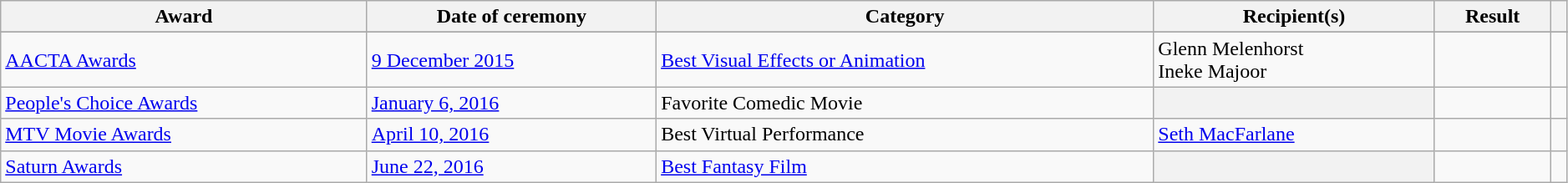<table class="wikitable sortable" style="width: 99%;">
<tr>
<th scope="col">Award</th>
<th scope="col">Date of ceremony</th>
<th scope="col">Category</th>
<th scope="col">Recipient(s)</th>
<th scope="col">Result</th>
<th scope="col" class="unsortable"></th>
</tr>
<tr>
</tr>
<tr>
<td><a href='#'>AACTA Awards</a></td>
<td><a href='#'>9 December 2015</a></td>
<td><a href='#'>Best Visual Effects or Animation</a></td>
<td>Glenn Melenhorst<br>Ineke Majoor</td>
<td></td>
<td align="center"></td>
</tr>
<tr>
<td><a href='#'>People's Choice Awards</a></td>
<td><a href='#'>January 6, 2016</a></td>
<td>Favorite Comedic Movie</td>
<th></th>
<td></td>
<td align="center"></td>
</tr>
<tr>
<td><a href='#'>MTV Movie Awards</a></td>
<td><a href='#'>April 10, 2016</a></td>
<td>Best Virtual Performance</td>
<td><a href='#'>Seth MacFarlane</a></td>
<td></td>
<td align="center"></td>
</tr>
<tr>
<td><a href='#'>Saturn Awards</a></td>
<td><a href='#'>June 22, 2016</a></td>
<td><a href='#'>Best Fantasy Film</a></td>
<th></th>
<td></td>
<td align="center"></td>
</tr>
</table>
